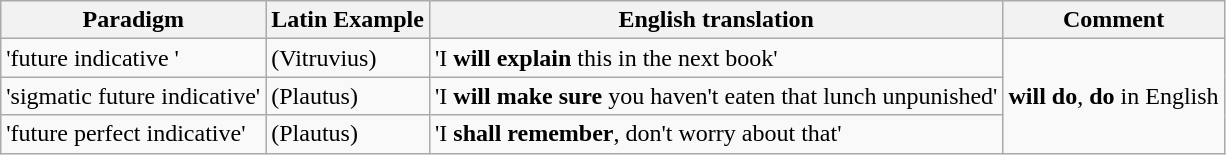<table class="wikitable">
<tr>
<th>Paradigm</th>
<th>Latin Example</th>
<th>English translation</th>
<th>Comment</th>
</tr>
<tr>
<td rowspan=1>'future indicative '</td>
<td> (Vitruvius)</td>
<td>'I <strong>will explain</strong> this in the next book'</td>
<td rowspan=4><strong>will do</strong>, <strong>do</strong> in English</td>
</tr>
<tr>
<td>'sigmatic future indicative'</td>
<td> (Plautus)</td>
<td>'I <strong>will make sure</strong> you haven't eaten that lunch unpunished'</td>
</tr>
<tr>
<td rowspan=1>'future perfect indicative'</td>
<td> (Plautus)</td>
<td>'I <strong>shall remember</strong>, don't worry about that'</td>
</tr>
</table>
